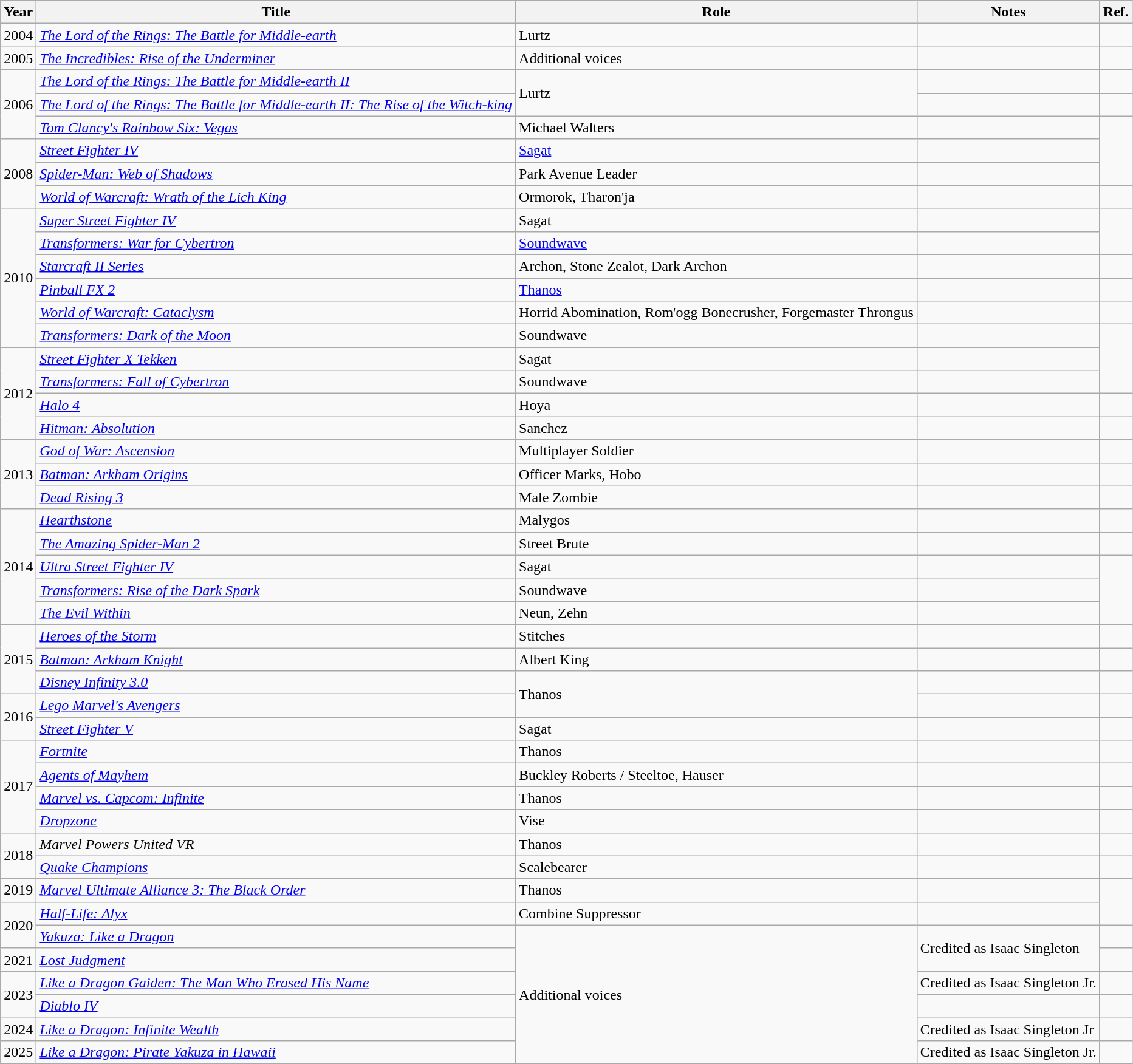<table class="wikitable sortable">
<tr>
<th>Year</th>
<th>Title</th>
<th>Role</th>
<th class="unsortable">Notes</th>
<th class="unsortable">Ref.</th>
</tr>
<tr>
<td>2004</td>
<td><em><a href='#'>The Lord of the Rings: The Battle for Middle-earth</a></em></td>
<td>Lurtz</td>
<td></td>
<td></td>
</tr>
<tr>
<td>2005</td>
<td><em><a href='#'>The Incredibles: Rise of the Underminer</a></em></td>
<td>Additional voices</td>
<td></td>
<td></td>
</tr>
<tr>
<td rowspan="3">2006</td>
<td><em><a href='#'>The Lord of the Rings: The Battle for Middle-earth II</a></em></td>
<td rowspan="2">Lurtz</td>
<td></td>
<td></td>
</tr>
<tr>
<td><em><a href='#'>The Lord of the Rings: The Battle for Middle-earth II: The Rise of the Witch-king</a></em></td>
<td></td>
<td></td>
</tr>
<tr>
<td><em><a href='#'>Tom Clancy's Rainbow Six: Vegas</a></em></td>
<td>Michael Walters</td>
<td></td>
<td rowspan="3"></td>
</tr>
<tr>
<td rowspan="3">2008</td>
<td><em><a href='#'>Street Fighter IV</a></em></td>
<td><a href='#'>Sagat</a></td>
<td></td>
</tr>
<tr>
<td><em><a href='#'>Spider-Man: Web of Shadows</a></em></td>
<td>Park Avenue Leader</td>
<td></td>
</tr>
<tr>
<td><em><a href='#'>World of Warcraft: Wrath of the Lich King</a></em></td>
<td>Ormorok, Tharon'ja</td>
<td></td>
<td></td>
</tr>
<tr>
<td rowspan="6">2010</td>
<td><em><a href='#'>Super Street Fighter IV</a></em></td>
<td>Sagat</td>
<td></td>
<td rowspan="2"></td>
</tr>
<tr>
<td><em><a href='#'>Transformers: War for Cybertron</a></em></td>
<td><a href='#'>Soundwave</a></td>
<td></td>
</tr>
<tr>
<td><em><a href='#'>Starcraft II Series</a></em></td>
<td>Archon, Stone Zealot, Dark Archon</td>
<td></td>
<td></td>
</tr>
<tr>
<td><em><a href='#'>Pinball FX 2</a></em></td>
<td><a href='#'>Thanos</a></td>
<td></td>
<td></td>
</tr>
<tr>
<td><em><a href='#'>World of Warcraft: Cataclysm</a></em></td>
<td>Horrid Abomination, Rom'ogg Bonecrusher, Forgemaster Throngus</td>
<td></td>
<td></td>
</tr>
<tr>
<td><em><a href='#'>Transformers: Dark of the Moon</a></em></td>
<td>Soundwave</td>
<td></td>
<td rowspan="3"></td>
</tr>
<tr>
<td rowspan="4">2012</td>
<td><em><a href='#'>Street Fighter X Tekken</a></em></td>
<td>Sagat</td>
<td></td>
</tr>
<tr>
<td><em><a href='#'>Transformers: Fall of Cybertron</a></em></td>
<td>Soundwave</td>
<td></td>
</tr>
<tr>
<td><em><a href='#'>Halo 4</a></em></td>
<td>Hoya</td>
<td></td>
<td></td>
</tr>
<tr>
<td><em><a href='#'>Hitman: Absolution</a></em></td>
<td>Sanchez</td>
<td></td>
<td></td>
</tr>
<tr>
<td rowspan="3">2013</td>
<td><em><a href='#'>God of War: Ascension</a></em></td>
<td>Multiplayer Soldier</td>
<td></td>
<td></td>
</tr>
<tr>
<td><em><a href='#'>Batman: Arkham Origins</a></em></td>
<td>Officer Marks, Hobo</td>
<td></td>
<td></td>
</tr>
<tr>
<td><em><a href='#'>Dead Rising 3</a></em></td>
<td>Male Zombie</td>
<td></td>
<td></td>
</tr>
<tr>
<td rowspan="5">2014</td>
<td><em><a href='#'>Hearthstone</a></em></td>
<td>Malygos</td>
<td></td>
<td></td>
</tr>
<tr>
<td><em><a href='#'>The Amazing Spider-Man 2</a></em></td>
<td>Street Brute</td>
<td></td>
<td></td>
</tr>
<tr>
<td><em><a href='#'>Ultra Street Fighter IV</a></em></td>
<td>Sagat</td>
<td></td>
<td rowspan="3"></td>
</tr>
<tr>
<td><em><a href='#'>Transformers: Rise of the Dark Spark</a></em></td>
<td>Soundwave</td>
<td></td>
</tr>
<tr>
<td><em><a href='#'>The Evil Within</a></em></td>
<td>Neun, Zehn</td>
<td></td>
</tr>
<tr>
<td rowspan="3">2015</td>
<td><em><a href='#'>Heroes of the Storm</a></em></td>
<td>Stitches</td>
<td></td>
<td></td>
</tr>
<tr>
<td><em><a href='#'>Batman: Arkham Knight</a></em></td>
<td>Albert King</td>
<td></td>
<td></td>
</tr>
<tr>
<td><em><a href='#'>Disney Infinity 3.0</a></em></td>
<td rowspan="2">Thanos</td>
<td></td>
<td></td>
</tr>
<tr>
<td rowspan="2">2016</td>
<td><em><a href='#'>Lego Marvel's Avengers</a></em></td>
<td></td>
<td></td>
</tr>
<tr>
<td><em><a href='#'>Street Fighter V</a></em></td>
<td>Sagat</td>
<td></td>
<td></td>
</tr>
<tr>
<td rowspan="4">2017</td>
<td><em><a href='#'>Fortnite</a></em></td>
<td>Thanos</td>
<td></td>
<td></td>
</tr>
<tr>
<td><em><a href='#'>Agents of Mayhem</a></em></td>
<td>Buckley Roberts / Steeltoe, Hauser</td>
<td></td>
<td></td>
</tr>
<tr>
<td><em><a href='#'>Marvel vs. Capcom: Infinite</a></em></td>
<td>Thanos</td>
<td></td>
<td></td>
</tr>
<tr>
<td><em><a href='#'>Dropzone</a></em></td>
<td>Vise</td>
<td></td>
<td></td>
</tr>
<tr>
<td rowspan="2">2018</td>
<td><em>Marvel Powers United VR</em></td>
<td>Thanos</td>
<td></td>
<td></td>
</tr>
<tr>
<td><em><a href='#'>Quake Champions</a></em></td>
<td>Scalebearer</td>
<td></td>
<td></td>
</tr>
<tr>
<td>2019</td>
<td><em><a href='#'>Marvel Ultimate Alliance 3: The Black Order</a></em></td>
<td>Thanos</td>
<td></td>
<td rowspan="2"></td>
</tr>
<tr>
<td rowspan="2">2020</td>
<td><em><a href='#'>Half-Life: Alyx</a></em></td>
<td>Combine Suppressor</td>
<td></td>
</tr>
<tr>
<td><em><a href='#'>Yakuza: Like a Dragon</a></em></td>
<td rowspan="6">Additional voices</td>
<td rowspan="2">Credited as Isaac Singleton</td>
<td></td>
</tr>
<tr>
<td>2021</td>
<td><em><a href='#'>Lost Judgment</a></em></td>
<td></td>
</tr>
<tr>
<td rowspan="2">2023</td>
<td><em><a href='#'>Like a Dragon Gaiden: The Man Who Erased His Name</a></em></td>
<td>Credited as Isaac Singleton Jr.</td>
<td></td>
</tr>
<tr>
<td><em><a href='#'>Diablo IV</a></em></td>
<td></td>
<td></td>
</tr>
<tr>
<td>2024</td>
<td><em><a href='#'>Like a Dragon: Infinite Wealth</a></em></td>
<td>Credited as Isaac Singleton Jr</td>
<td></td>
</tr>
<tr>
<td>2025</td>
<td><em><a href='#'>Like a Dragon: Pirate Yakuza in Hawaii</a></em></td>
<td>Credited as Isaac Singleton Jr.</td>
<td></td>
</tr>
</table>
